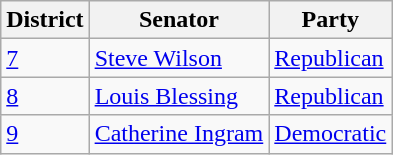<table class="wikitable">
<tr>
<th>District</th>
<th>Senator</th>
<th>Party</th>
</tr>
<tr>
<td><a href='#'>7</a></td>
<td><a href='#'>Steve Wilson</a></td>
<td><a href='#'>Republican</a></td>
</tr>
<tr>
<td><a href='#'>8</a></td>
<td><a href='#'>Louis Blessing</a></td>
<td><a href='#'>Republican</a></td>
</tr>
<tr>
<td><a href='#'>9</a></td>
<td><a href='#'>Catherine Ingram</a></td>
<td><a href='#'>Democratic</a></td>
</tr>
</table>
